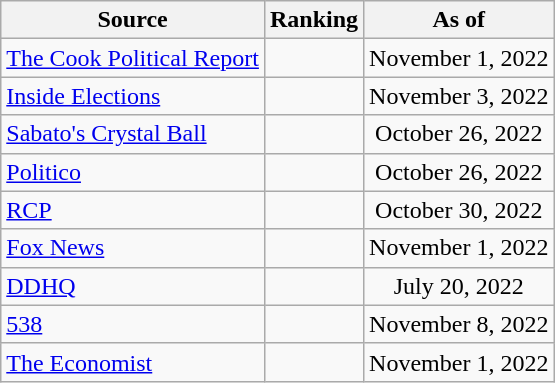<table class="wikitable" style="text-align:center">
<tr>
<th>Source</th>
<th>Ranking</th>
<th>As of</th>
</tr>
<tr>
<td align=left><a href='#'>The Cook Political Report</a></td>
<td></td>
<td>November 1, 2022</td>
</tr>
<tr>
<td align=left><a href='#'>Inside Elections</a></td>
<td></td>
<td>November 3, 2022</td>
</tr>
<tr>
<td align=left><a href='#'>Sabato's Crystal Ball</a></td>
<td></td>
<td>October 26, 2022</td>
</tr>
<tr>
<td style="text-align:left;"><a href='#'>Politico</a></td>
<td></td>
<td>October 26, 2022</td>
</tr>
<tr>
<td style="text-align:left;"><a href='#'>RCP</a></td>
<td></td>
<td>October 30, 2022</td>
</tr>
<tr>
<td align=left><a href='#'>Fox News</a></td>
<td></td>
<td>November 1, 2022</td>
</tr>
<tr>
<td style="text-align:left;"><a href='#'>DDHQ</a></td>
<td></td>
<td>July 20, 2022</td>
</tr>
<tr>
<td style="text-align:left;"><a href='#'>538</a></td>
<td></td>
<td>November 8, 2022</td>
</tr>
<tr>
<td align="left"><a href='#'>The Economist</a></td>
<td></td>
<td>November 1, 2022</td>
</tr>
</table>
